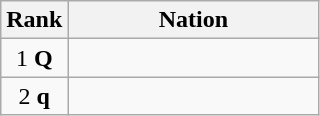<table class="wikitable" style="text-align:center;">
<tr>
<th>Rank</th>
<th style="width:10em">Nation</th>
</tr>
<tr>
<td>1 <strong>Q</strong></td>
<td align=left></td>
</tr>
<tr>
<td>2 <strong>q</strong></td>
<td align=left></td>
</tr>
</table>
